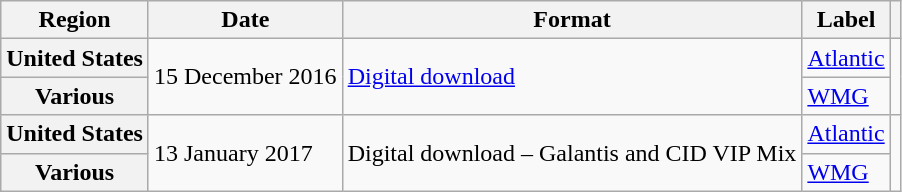<table class="wikitable plainrowheaders">
<tr>
<th>Region</th>
<th>Date</th>
<th>Format</th>
<th>Label</th>
<th></th>
</tr>
<tr>
<th scope="row">United States</th>
<td rowspan="2">15 December 2016</td>
<td rowspan="2"><a href='#'>Digital download</a></td>
<td><a href='#'>Atlantic</a></td>
<td rowspan="2"></td>
</tr>
<tr>
<th scope="row">Various</th>
<td><a href='#'>WMG</a></td>
</tr>
<tr>
<th scope="row">United States</th>
<td rowspan="2">13 January 2017</td>
<td rowspan="2">Digital download – Galantis and CID VIP Mix</td>
<td><a href='#'>Atlantic</a></td>
<td rowspan="2"></td>
</tr>
<tr>
<th scope="row">Various</th>
<td><a href='#'>WMG</a></td>
</tr>
</table>
